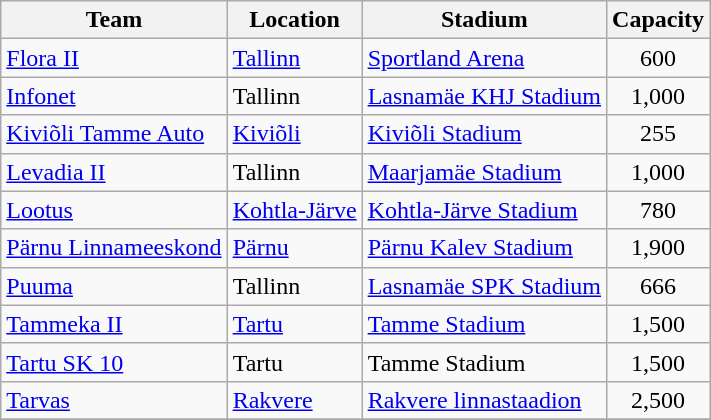<table class="wikitable sortable">
<tr>
<th>Team</th>
<th>Location</th>
<th>Stadium</th>
<th>Capacity</th>
</tr>
<tr>
<td><a href='#'>Flora II</a></td>
<td><a href='#'>Tallinn</a></td>
<td><a href='#'>Sportland Arena</a></td>
<td align=center>600</td>
</tr>
<tr>
<td><a href='#'>Infonet</a></td>
<td>Tallinn</td>
<td><a href='#'>Lasnamäe KHJ Stadium</a></td>
<td align=center>1,000</td>
</tr>
<tr>
<td><a href='#'>Kiviõli Tamme Auto</a></td>
<td><a href='#'>Kiviõli</a></td>
<td><a href='#'>Kiviõli Stadium</a></td>
<td align=center>255</td>
</tr>
<tr>
<td><a href='#'>Levadia II</a></td>
<td>Tallinn</td>
<td><a href='#'>Maarjamäe Stadium</a></td>
<td align=center>1,000</td>
</tr>
<tr>
<td><a href='#'>Lootus</a></td>
<td><a href='#'>Kohtla-Järve</a></td>
<td><a href='#'>Kohtla-Järve Stadium</a></td>
<td align=center>780</td>
</tr>
<tr>
<td><a href='#'>Pärnu Linnameeskond</a></td>
<td><a href='#'>Pärnu</a></td>
<td><a href='#'>Pärnu Kalev Stadium</a></td>
<td align=center>1,900</td>
</tr>
<tr>
<td><a href='#'>Puuma</a></td>
<td>Tallinn</td>
<td><a href='#'>Lasnamäe SPK Stadium</a></td>
<td align=center>666</td>
</tr>
<tr>
<td><a href='#'>Tammeka II</a></td>
<td><a href='#'>Tartu</a></td>
<td><a href='#'>Tamme Stadium</a></td>
<td align=center>1,500</td>
</tr>
<tr>
<td><a href='#'>Tartu SK 10</a></td>
<td>Tartu</td>
<td>Tamme Stadium</td>
<td align=center>1,500</td>
</tr>
<tr>
<td><a href='#'>Tarvas</a></td>
<td><a href='#'>Rakvere</a></td>
<td><a href='#'>Rakvere linnastaadion</a></td>
<td align=center>2,500</td>
</tr>
<tr>
</tr>
</table>
